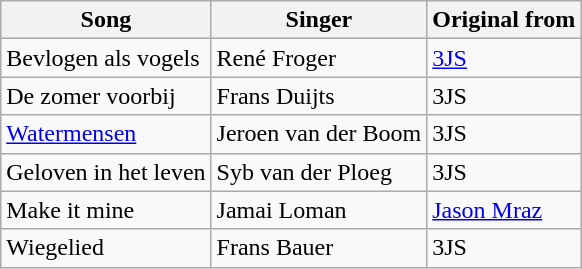<table class="wikitable">
<tr>
<th>Song</th>
<th>Singer</th>
<th>Original from</th>
</tr>
<tr>
<td>Bevlogen als vogels</td>
<td>René Froger</td>
<td><a href='#'>3JS</a></td>
</tr>
<tr>
<td>De zomer voorbij</td>
<td>Frans Duijts</td>
<td>3JS</td>
</tr>
<tr>
<td><a href='#'>Watermensen</a></td>
<td>Jeroen van der Boom</td>
<td>3JS</td>
</tr>
<tr>
<td>Geloven in het leven</td>
<td>Syb van der Ploeg</td>
<td>3JS</td>
</tr>
<tr>
<td>Make it mine</td>
<td>Jamai Loman</td>
<td><a href='#'>Jason Mraz</a></td>
</tr>
<tr>
<td>Wiegelied</td>
<td>Frans Bauer</td>
<td>3JS</td>
</tr>
</table>
